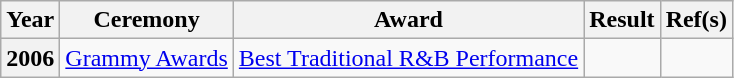<table class="wikitable">
<tr>
<th>Year</th>
<th>Ceremony</th>
<th>Award</th>
<th>Result</th>
<th>Ref(s)</th>
</tr>
<tr>
<th scope="row">2006</th>
<td><a href='#'>Grammy Awards</a></td>
<td><a href='#'>Best Traditional R&B Performance</a></td>
<td></td>
<td align="center"></td>
</tr>
</table>
